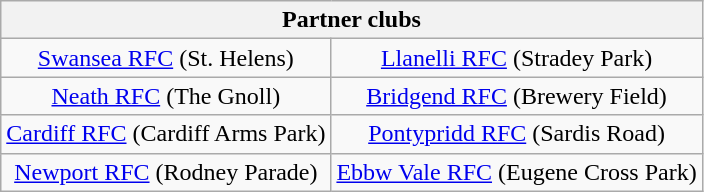<table class="wikitable" style="text-align: center;">
<tr>
<th colspan=2>Partner clubs</th>
</tr>
<tr>
<td><a href='#'>Swansea RFC</a> (St. Helens)</td>
<td><a href='#'>Llanelli RFC</a> (Stradey Park)</td>
</tr>
<tr>
<td><a href='#'>Neath RFC</a> (The Gnoll)</td>
<td><a href='#'>Bridgend RFC</a> (Brewery Field)</td>
</tr>
<tr>
<td><a href='#'>Cardiff RFC</a> (Cardiff Arms Park)</td>
<td><a href='#'>Pontypridd RFC</a> (Sardis Road)</td>
</tr>
<tr>
<td><a href='#'>Newport RFC</a> (Rodney Parade)</td>
<td><a href='#'>Ebbw Vale RFC</a> (Eugene Cross Park)</td>
</tr>
</table>
